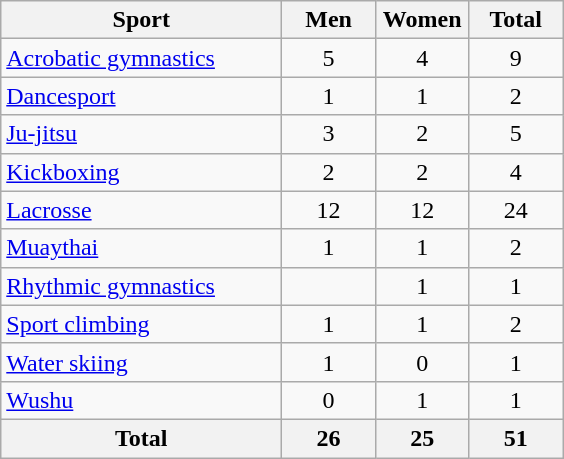<table class="wikitable sortable" style="text-align:center;">
<tr>
<th width=180>Sport</th>
<th width=55>Men</th>
<th width=55>Women</th>
<th width=55>Total</th>
</tr>
<tr>
<td align=left><a href='#'>Acrobatic gymnastics</a></td>
<td>5</td>
<td>4</td>
<td>9</td>
</tr>
<tr>
<td align=left><a href='#'>Dancesport</a></td>
<td>1</td>
<td>1</td>
<td>2</td>
</tr>
<tr>
<td align=left><a href='#'>Ju-jitsu</a></td>
<td>3</td>
<td>2</td>
<td>5</td>
</tr>
<tr>
<td align=left><a href='#'>Kickboxing</a></td>
<td>2</td>
<td>2</td>
<td>4</td>
</tr>
<tr>
<td align=left><a href='#'>Lacrosse</a></td>
<td>12</td>
<td>12</td>
<td>24</td>
</tr>
<tr>
<td align=left><a href='#'>Muaythai</a></td>
<td>1</td>
<td>1</td>
<td>2</td>
</tr>
<tr>
<td align=left><a href='#'>Rhythmic gymnastics</a></td>
<td></td>
<td>1</td>
<td>1</td>
</tr>
<tr>
<td align=left><a href='#'>Sport climbing</a></td>
<td>1</td>
<td>1</td>
<td>2</td>
</tr>
<tr>
<td align=left><a href='#'>Water skiing</a></td>
<td>1</td>
<td>0</td>
<td>1</td>
</tr>
<tr>
<td align=left><a href='#'>Wushu</a></td>
<td>0</td>
<td>1</td>
<td>1</td>
</tr>
<tr>
<th>Total</th>
<th>26</th>
<th>25</th>
<th>51</th>
</tr>
</table>
